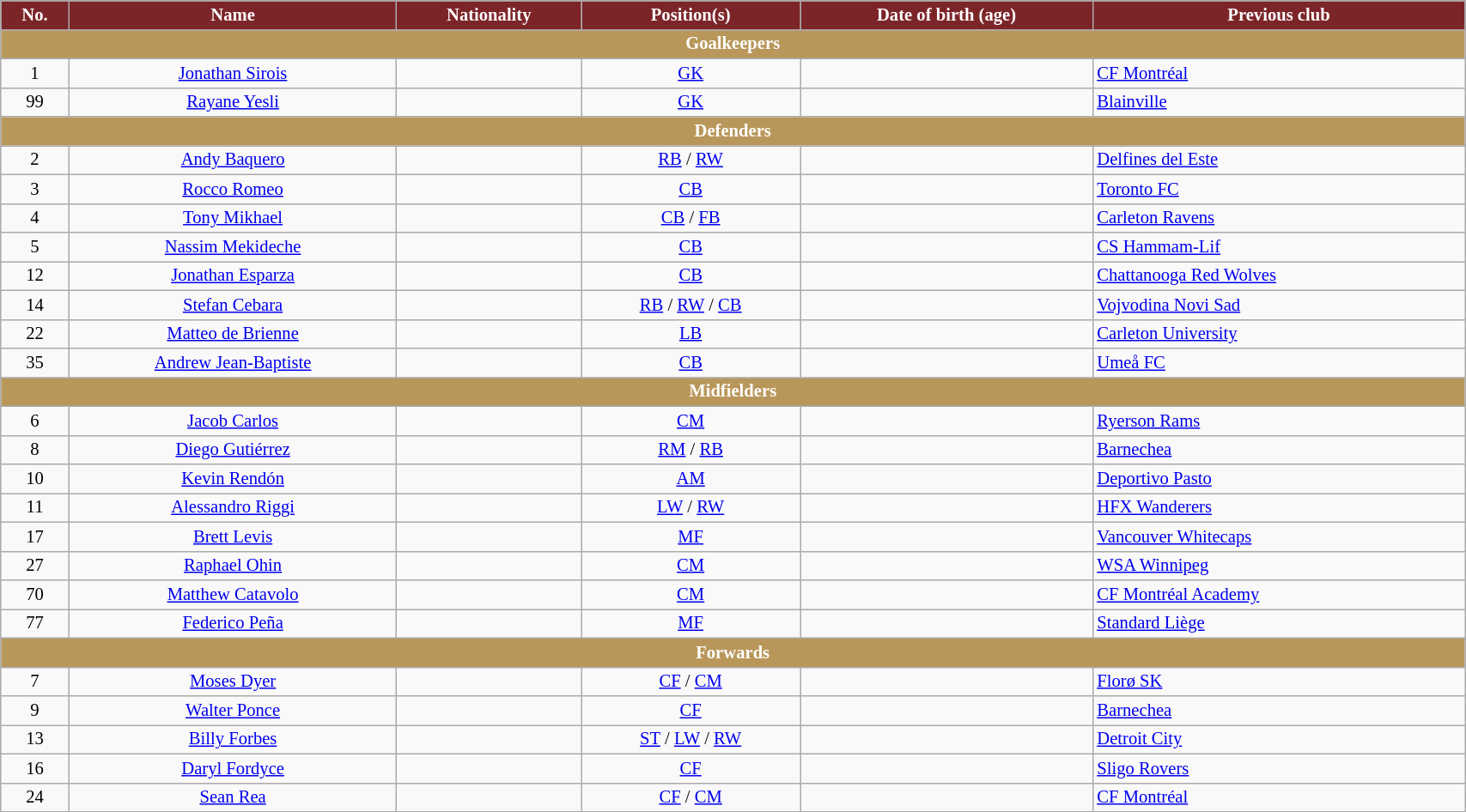<table class="wikitable" style="text-align:center; font-size:86%; width:90%;">
<tr>
<th style="background:#7c2529; color:white; text-align:center;">No.</th>
<th style="background:#7c2529; color:white; text-align:center;">Name</th>
<th style="background:#7c2529; color:white; text-align:center;">Nationality</th>
<th style="background:#7c2529; color:white; text-align:center;">Position(s)</th>
<th style="background:#7c2529; color:white; text-align:center;">Date of birth (age)</th>
<th style="background:#7c2529; color:white; text-align:center;">Previous club</th>
</tr>
<tr>
<th colspan="7" style="background:#b9975b; color:white; text-align:center;">Goalkeepers</th>
</tr>
<tr>
<td>1</td>
<td><a href='#'>Jonathan Sirois</a></td>
<td></td>
<td><a href='#'>GK</a></td>
<td></td>
<td align="left"> <a href='#'>CF Montréal</a></td>
</tr>
<tr>
<td>99</td>
<td><a href='#'>Rayane Yesli</a></td>
<td></td>
<td><a href='#'>GK</a></td>
<td></td>
<td align="left"> <a href='#'>Blainville</a></td>
</tr>
<tr>
<th colspan="6" style="background:#b9975b; color:white; text-align:center;">Defenders</th>
</tr>
<tr>
<td>2</td>
<td><a href='#'>Andy Baquero</a></td>
<td></td>
<td><a href='#'>RB</a> / <a href='#'>RW</a></td>
<td></td>
<td align="left"> <a href='#'>Delfines del Este</a></td>
</tr>
<tr>
<td>3</td>
<td><a href='#'>Rocco Romeo</a></td>
<td></td>
<td><a href='#'>CB</a></td>
<td></td>
<td align="left"> <a href='#'>Toronto FC</a></td>
</tr>
<tr>
<td>4</td>
<td><a href='#'>Tony Mikhael</a></td>
<td></td>
<td><a href='#'>CB</a> / <a href='#'>FB</a></td>
<td></td>
<td align="left"> <a href='#'>Carleton Ravens</a></td>
</tr>
<tr>
<td>5</td>
<td><a href='#'>Nassim Mekideche</a></td>
<td></td>
<td><a href='#'>CB</a></td>
<td></td>
<td align="left"> <a href='#'>CS Hammam-Lif</a></td>
</tr>
<tr>
<td>12</td>
<td><a href='#'>Jonathan Esparza</a></td>
<td></td>
<td><a href='#'>CB</a></td>
<td></td>
<td align="left"> <a href='#'>Chattanooga Red Wolves</a></td>
</tr>
<tr>
<td>14</td>
<td><a href='#'>Stefan Cebara</a></td>
<td></td>
<td><a href='#'>RB</a> / <a href='#'>RW</a> / <a href='#'>CB</a></td>
<td></td>
<td align="left"> <a href='#'>Vojvodina Novi Sad</a></td>
</tr>
<tr>
<td>22</td>
<td><a href='#'>Matteo de Brienne</a></td>
<td></td>
<td><a href='#'>LB</a></td>
<td></td>
<td align="left"> <a href='#'>Carleton University</a></td>
</tr>
<tr>
<td>35</td>
<td><a href='#'>Andrew Jean-Baptiste</a></td>
<td></td>
<td><a href='#'>CB</a></td>
<td></td>
<td align="left"> <a href='#'>Umeå FC</a></td>
</tr>
<tr>
<th colspan="6" style="background:#b9975b; color:white; text-align:center;">Midfielders</th>
</tr>
<tr>
<td>6</td>
<td><a href='#'>Jacob Carlos</a></td>
<td></td>
<td><a href='#'>CM</a></td>
<td></td>
<td align="left"> <a href='#'>Ryerson Rams</a></td>
</tr>
<tr>
<td>8</td>
<td><a href='#'>Diego Gutiérrez</a></td>
<td></td>
<td><a href='#'>RM</a> /  <a href='#'>RB</a></td>
<td></td>
<td align="left"> <a href='#'>Barnechea</a></td>
</tr>
<tr>
<td>10</td>
<td><a href='#'>Kevin Rendón</a></td>
<td></td>
<td><a href='#'>AM</a></td>
<td></td>
<td align="left"> <a href='#'>Deportivo Pasto</a></td>
</tr>
<tr>
<td>11</td>
<td><a href='#'>Alessandro Riggi</a></td>
<td></td>
<td><a href='#'>LW</a> / <a href='#'>RW</a></td>
<td></td>
<td align="left"> <a href='#'>HFX Wanderers</a></td>
</tr>
<tr>
<td>17</td>
<td><a href='#'>Brett Levis</a></td>
<td></td>
<td><a href='#'>MF</a></td>
<td></td>
<td align="left"> <a href='#'>Vancouver Whitecaps</a></td>
</tr>
<tr>
<td>27</td>
<td><a href='#'>Raphael Ohin</a></td>
<td></td>
<td><a href='#'>CM</a></td>
<td></td>
<td align="left"> <a href='#'>WSA Winnipeg</a></td>
</tr>
<tr>
<td>70</td>
<td><a href='#'>Matthew Catavolo</a></td>
<td></td>
<td><a href='#'>CM</a></td>
<td></td>
<td align="left"> <a href='#'>CF Montréal Academy</a></td>
</tr>
<tr>
<td>77</td>
<td><a href='#'>Federico Peña</a></td>
<td></td>
<td><a href='#'>MF</a></td>
<td></td>
<td align="left"> <a href='#'>Standard Liège</a></td>
</tr>
<tr>
<th colspan="6" style="background:#b9975b; color:white; text-align:center;">Forwards</th>
</tr>
<tr>
<td>7</td>
<td><a href='#'>Moses Dyer</a></td>
<td></td>
<td><a href='#'>CF</a> / <a href='#'>CM</a></td>
<td></td>
<td align="left"> <a href='#'>Florø SK</a></td>
</tr>
<tr>
<td>9</td>
<td><a href='#'>Walter Ponce</a></td>
<td></td>
<td><a href='#'>CF</a></td>
<td></td>
<td align="left"> <a href='#'>Barnechea</a></td>
</tr>
<tr>
<td>13</td>
<td><a href='#'>Billy Forbes</a></td>
<td></td>
<td><a href='#'>ST</a> / <a href='#'>LW</a> / <a href='#'>RW</a></td>
<td></td>
<td align="left"> <a href='#'>Detroit City</a></td>
</tr>
<tr>
<td>16</td>
<td><a href='#'>Daryl Fordyce</a></td>
<td></td>
<td><a href='#'>CF</a></td>
<td></td>
<td align="left"> <a href='#'>Sligo Rovers</a></td>
</tr>
<tr>
<td>24</td>
<td><a href='#'>Sean Rea</a></td>
<td></td>
<td><a href='#'>CF</a> / <a href='#'>CM</a></td>
<td></td>
<td align="left"> <a href='#'>CF Montréal</a></td>
</tr>
<tr>
</tr>
</table>
